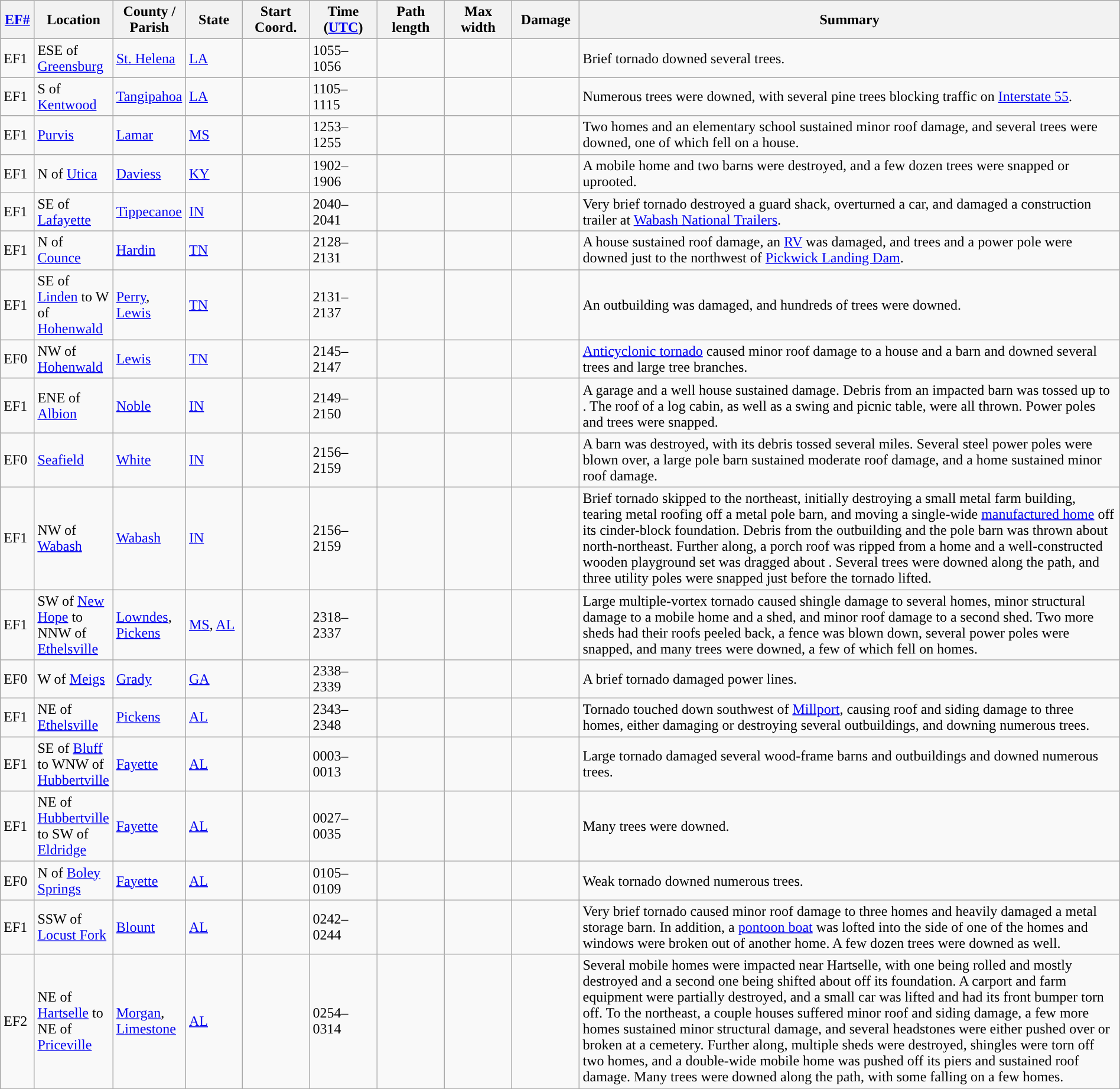<table class="wikitable sortable" style="width:100%;">
<tr>
<th scope="col"  style="width:3%; text-align:center;"><a href='#'>EF#</a></th>
<th scope="col"  style="width:7%; text-align:center;" class="unsortable">Location</th>
<th scope="col"  style="width:6%; text-align:center;" class="unsortable">County / Parish</th>
<th scope="col"  style="width:5%; text-align:center;">State</th>
<th scope="col"  style="width:6%; text-align:center;">Start Coord.</th>
<th scope="col"  style="width:6%; text-align:center;">Time (<a href='#'>UTC</a>)</th>
<th scope="col"  style="width:6%; text-align:center;">Path length</th>
<th scope="col"  style="width:6%; text-align:center;">Max width</th>
<th scope="col"  style="width:6%; text-align:center;">Damage</th>
<th scope="col" class="unsortable" style="width:48%; text-align:center;">Summary</th>
</tr>
<tr>
<td>EF1</td>
<td>ESE of <a href='#'>Greensburg</a></td>
<td><a href='#'>St. Helena</a></td>
<td><a href='#'>LA</a></td>
<td></td>
<td>1055–1056</td>
<td></td>
<td></td>
<td></td>
<td>Brief tornado downed several trees.</td>
</tr>
<tr>
<td>EF1</td>
<td>S of <a href='#'>Kentwood</a></td>
<td><a href='#'>Tangipahoa</a></td>
<td><a href='#'>LA</a></td>
<td></td>
<td>1105–1115</td>
<td></td>
<td></td>
<td></td>
<td>Numerous trees were downed, with several pine trees blocking traffic on <a href='#'>Interstate 55</a>.</td>
</tr>
<tr>
<td>EF1</td>
<td><a href='#'>Purvis</a></td>
<td><a href='#'>Lamar</a></td>
<td><a href='#'>MS</a></td>
<td></td>
<td>1253–1255</td>
<td></td>
<td></td>
<td></td>
<td>Two homes and an elementary school sustained minor roof damage, and several trees were downed, one of which fell on a house.</td>
</tr>
<tr>
<td>EF1</td>
<td>N of <a href='#'>Utica</a></td>
<td><a href='#'>Daviess</a></td>
<td><a href='#'>KY</a></td>
<td></td>
<td>1902–1906</td>
<td></td>
<td></td>
<td></td>
<td>A mobile home and two barns were destroyed, and a few dozen trees were snapped or uprooted.</td>
</tr>
<tr>
<td>EF1</td>
<td>SE of <a href='#'>Lafayette</a></td>
<td><a href='#'>Tippecanoe</a></td>
<td><a href='#'>IN</a></td>
<td></td>
<td>2040–2041</td>
<td></td>
<td></td>
<td></td>
<td>Very brief tornado destroyed a guard shack, overturned a car, and damaged a construction trailer at <a href='#'>Wabash National Trailers</a>.</td>
</tr>
<tr>
<td>EF1</td>
<td>N of <a href='#'>Counce</a></td>
<td><a href='#'>Hardin</a></td>
<td><a href='#'>TN</a></td>
<td></td>
<td>2128–2131</td>
<td></td>
<td></td>
<td></td>
<td>A house sustained roof damage, an <a href='#'>RV</a> was damaged, and trees and a power pole were downed just to the northwest of <a href='#'>Pickwick Landing Dam</a>.</td>
</tr>
<tr>
<td>EF1</td>
<td>SE of <a href='#'>Linden</a> to W of <a href='#'>Hohenwald</a></td>
<td><a href='#'>Perry</a>, <a href='#'>Lewis</a></td>
<td><a href='#'>TN</a></td>
<td></td>
<td>2131–2137</td>
<td></td>
<td></td>
<td></td>
<td>An outbuilding was damaged, and hundreds of trees were downed.</td>
</tr>
<tr>
<td>EF0</td>
<td>NW of <a href='#'>Hohenwald</a></td>
<td><a href='#'>Lewis</a></td>
<td><a href='#'>TN</a></td>
<td></td>
<td>2145–2147</td>
<td></td>
<td></td>
<td></td>
<td><a href='#'>Anticyclonic tornado</a> caused minor roof damage to a house and a barn and downed several trees and large tree branches.</td>
</tr>
<tr>
<td>EF1</td>
<td>ENE of <a href='#'>Albion</a></td>
<td><a href='#'>Noble</a></td>
<td><a href='#'>IN</a></td>
<td></td>
<td>2149–2150</td>
<td></td>
<td></td>
<td></td>
<td>A garage and a well house sustained damage. Debris from an impacted barn was tossed up to . The roof of a log cabin, as well as a swing and picnic table, were all thrown. Power poles and trees were snapped.</td>
</tr>
<tr>
<td>EF0</td>
<td><a href='#'>Seafield</a></td>
<td><a href='#'>White</a></td>
<td><a href='#'>IN</a></td>
<td></td>
<td>2156–2159</td>
<td></td>
<td></td>
<td></td>
<td>A barn was destroyed, with its debris tossed several miles. Several steel power poles were blown over, a large pole barn sustained moderate roof damage, and a home sustained minor roof damage.</td>
</tr>
<tr>
<td>EF1</td>
<td>NW of <a href='#'>Wabash</a></td>
<td><a href='#'>Wabash</a></td>
<td><a href='#'>IN</a></td>
<td></td>
<td>2156–2159</td>
<td></td>
<td></td>
<td></td>
<td>Brief tornado skipped to the northeast, initially destroying a small metal farm building, tearing metal roofing off a metal pole barn, and moving a single-wide <a href='#'>manufactured home</a>  off its cinder-block foundation. Debris from the outbuilding and the pole barn was thrown about  north-northeast. Further along, a porch roof was ripped from a home and a well-constructed wooden playground set was dragged about . Several trees were downed along the path, and three utility poles were snapped just before the tornado lifted.</td>
</tr>
<tr>
<td>EF1</td>
<td>SW of <a href='#'>New Hope</a> to NNW of <a href='#'>Ethelsville</a></td>
<td><a href='#'>Lowndes</a>, <a href='#'>Pickens</a></td>
<td><a href='#'>MS</a>, <a href='#'>AL</a></td>
<td></td>
<td>2318–2337</td>
<td></td>
<td></td>
<td></td>
<td>Large multiple-vortex tornado caused shingle damage to several homes, minor structural damage to a mobile home and a shed, and minor roof damage to a second shed. Two more sheds had their roofs peeled back, a fence was blown down, several power poles were snapped, and many trees were downed, a few of which fell on homes.</td>
</tr>
<tr>
<td>EF0</td>
<td>W of <a href='#'>Meigs</a></td>
<td><a href='#'>Grady</a></td>
<td><a href='#'>GA</a></td>
<td></td>
<td>2338–2339</td>
<td></td>
<td></td>
<td></td>
<td>A brief tornado damaged power lines.</td>
</tr>
<tr>
<td>EF1</td>
<td>NE of <a href='#'>Ethelsville</a></td>
<td><a href='#'>Pickens</a></td>
<td><a href='#'>AL</a></td>
<td></td>
<td>2343–2348</td>
<td></td>
<td></td>
<td></td>
<td>Tornado touched down southwest of <a href='#'>Millport</a>, causing roof and siding damage to three homes, either damaging or destroying several outbuildings, and downing numerous trees.</td>
</tr>
<tr>
<td>EF1</td>
<td>SE of <a href='#'>Bluff</a> to WNW of <a href='#'>Hubbertville</a></td>
<td><a href='#'>Fayette</a></td>
<td><a href='#'>AL</a></td>
<td></td>
<td>0003–0013</td>
<td></td>
<td></td>
<td></td>
<td>Large tornado damaged several wood-frame barns and outbuildings and downed numerous trees.</td>
</tr>
<tr>
<td>EF1</td>
<td>NE of <a href='#'>Hubbertville</a> to SW of <a href='#'>Eldridge</a></td>
<td><a href='#'>Fayette</a></td>
<td><a href='#'>AL</a></td>
<td></td>
<td>0027–0035</td>
<td></td>
<td></td>
<td></td>
<td>Many trees were downed.</td>
</tr>
<tr>
<td>EF0</td>
<td>N of <a href='#'>Boley Springs</a></td>
<td><a href='#'>Fayette</a></td>
<td><a href='#'>AL</a></td>
<td></td>
<td>0105–0109</td>
<td></td>
<td></td>
<td></td>
<td>Weak tornado downed numerous trees.</td>
</tr>
<tr>
<td>EF1</td>
<td>SSW of <a href='#'>Locust Fork</a></td>
<td><a href='#'>Blount</a></td>
<td><a href='#'>AL</a></td>
<td></td>
<td>0242–0244</td>
<td></td>
<td></td>
<td></td>
<td>Very brief tornado caused minor roof damage to three homes and heavily damaged a metal storage barn. In addition, a <a href='#'>pontoon boat</a> was lofted into the side of one of the homes and windows were broken out of another home. A few dozen trees were downed as well.</td>
</tr>
<tr>
<td>EF2</td>
<td>NE of <a href='#'>Hartselle</a> to NE of <a href='#'>Priceville</a></td>
<td><a href='#'>Morgan</a>, <a href='#'>Limestone</a></td>
<td><a href='#'>AL</a></td>
<td></td>
<td>0254–0314</td>
<td></td>
<td></td>
<td></td>
<td>Several mobile homes were impacted near Hartselle, with one being rolled  and mostly destroyed and a second one being shifted about  off its foundation. A carport and farm equipment were partially destroyed, and a small car was lifted and had its front bumper torn off. To the northeast, a couple houses suffered minor roof and siding damage, a few more homes sustained minor structural damage, and several headstones were either pushed over or broken at a cemetery. Further along, multiple sheds were destroyed, shingles were torn off two homes, and a double-wide mobile home was pushed off its piers and sustained roof damage. Many trees were downed along the path, with some falling on a few homes.</td>
</tr>
<tr>
</tr>
</table>
